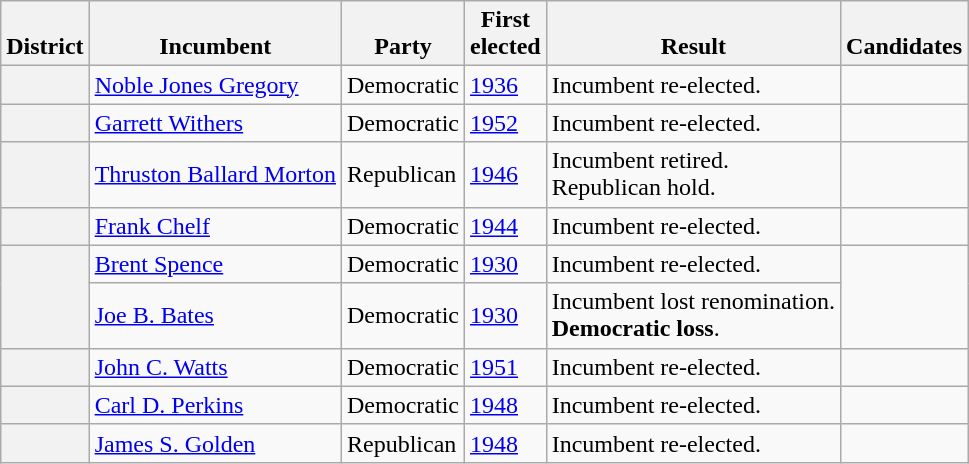<table class=wikitable>
<tr valign=bottom>
<th>District</th>
<th>Incumbent</th>
<th>Party</th>
<th>First<br>elected</th>
<th>Result</th>
<th>Candidates</th>
</tr>
<tr>
<th></th>
<td><a href='#'>Noble Jones Gregory</a></td>
<td>Democratic</td>
<td><a href='#'>1936</a></td>
<td>Incumbent re-elected.</td>
<td nowrap></td>
</tr>
<tr>
<th></th>
<td><a href='#'>Garrett Withers</a></td>
<td>Democratic</td>
<td><a href='#'>1952 </a></td>
<td>Incumbent re-elected.</td>
<td nowrap></td>
</tr>
<tr>
<th></th>
<td><a href='#'>Thruston Ballard Morton</a></td>
<td>Republican</td>
<td><a href='#'>1946</a></td>
<td>Incumbent retired.<br>Republican hold.</td>
<td nowrap></td>
</tr>
<tr>
<th></th>
<td><a href='#'>Frank Chelf</a></td>
<td>Democratic</td>
<td><a href='#'>1944</a></td>
<td>Incumbent re-elected.</td>
<td nowrap></td>
</tr>
<tr>
<th rowspan=2></th>
<td><a href='#'>Brent Spence</a></td>
<td>Democratic</td>
<td><a href='#'>1930</a></td>
<td>Incumbent re-elected.</td>
<td rowspan=2></td>
</tr>
<tr>
<td><a href='#'>Joe B. Bates</a><br></td>
<td>Democratic</td>
<td><a href='#'>1930</a></td>
<td>Incumbent lost renomination.<br><strong>Democratic loss</strong>.</td>
</tr>
<tr>
<th></th>
<td><a href='#'>John C. Watts</a></td>
<td>Democratic</td>
<td><a href='#'>1951 </a></td>
<td>Incumbent re-elected.</td>
<td nowrap></td>
</tr>
<tr>
<th></th>
<td><a href='#'>Carl D. Perkins</a></td>
<td>Democratic</td>
<td><a href='#'>1948</a></td>
<td>Incumbent re-elected.</td>
<td nowrap></td>
</tr>
<tr>
<th></th>
<td><a href='#'>James S. Golden</a><br></td>
<td>Republican</td>
<td><a href='#'>1948</a></td>
<td>Incumbent re-elected.</td>
<td nowrap></td>
</tr>
</table>
